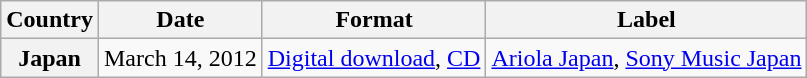<table class="wikitable plainrowheaders">
<tr>
<th scope="col">Country</th>
<th>Date</th>
<th>Format</th>
<th>Label</th>
</tr>
<tr>
<th scope="row">Japan</th>
<td>March 14, 2012</td>
<td><a href='#'>Digital download</a>, <a href='#'>CD</a></td>
<td><a href='#'>Ariola Japan</a>, <a href='#'>Sony Music Japan</a></td>
</tr>
</table>
